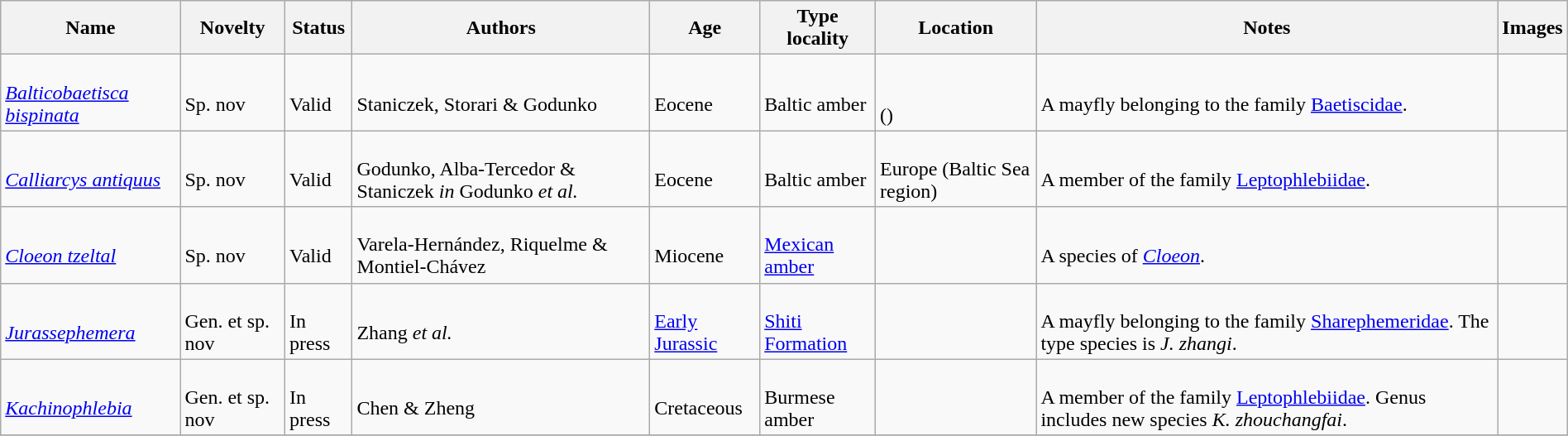<table class="wikitable sortable" align="center" width="100%">
<tr>
<th>Name</th>
<th>Novelty</th>
<th>Status</th>
<th>Authors</th>
<th>Age</th>
<th>Type locality</th>
<th>Location</th>
<th>Notes</th>
<th>Images</th>
</tr>
<tr>
<td><br><em><a href='#'>Balticobaetisca bispinata</a></em></td>
<td><br>Sp. nov</td>
<td><br>Valid</td>
<td><br>Staniczek, Storari & Godunko</td>
<td><br>Eocene</td>
<td><br>Baltic amber</td>
<td><br><br>()</td>
<td><br>A mayfly belonging to the family <a href='#'>Baetiscidae</a>.</td>
<td></td>
</tr>
<tr>
<td><br><em><a href='#'>Calliarcys antiquus</a></em></td>
<td><br>Sp. nov</td>
<td><br>Valid</td>
<td><br>Godunko, Alba-Tercedor & Staniczek <em>in</em> Godunko <em>et al.</em></td>
<td><br>Eocene</td>
<td><br>Baltic amber</td>
<td><br>Europe (Baltic Sea region)</td>
<td><br>A member of the family <a href='#'>Leptophlebiidae</a>.</td>
<td></td>
</tr>
<tr>
<td><br><em><a href='#'>Cloeon tzeltal</a></em></td>
<td><br>Sp. nov</td>
<td><br>Valid</td>
<td><br>Varela-Hernández, Riquelme & Montiel-Chávez</td>
<td><br>Miocene</td>
<td><br><a href='#'>Mexican amber</a></td>
<td><br></td>
<td><br>A species of <em><a href='#'>Cloeon</a></em>.</td>
<td></td>
</tr>
<tr>
<td><br><em><a href='#'>Jurassephemera</a></em></td>
<td><br>Gen. et sp. nov</td>
<td><br>In press</td>
<td><br>Zhang <em>et al.</em></td>
<td><br><a href='#'>Early Jurassic</a></td>
<td><br><a href='#'>Shiti Formation</a></td>
<td><br></td>
<td><br>A mayfly belonging to the family <a href='#'>Sharephemeridae</a>. The type species is <em>J. zhangi</em>.</td>
<td></td>
</tr>
<tr>
<td><br><em><a href='#'>Kachinophlebia</a></em></td>
<td><br>Gen. et sp. nov</td>
<td><br>In press</td>
<td><br>Chen & Zheng</td>
<td><br>Cretaceous</td>
<td><br>Burmese amber</td>
<td><br></td>
<td><br>A member of the family <a href='#'>Leptophlebiidae</a>. Genus includes new species <em>K. zhouchangfai</em>.</td>
<td></td>
</tr>
<tr>
</tr>
</table>
